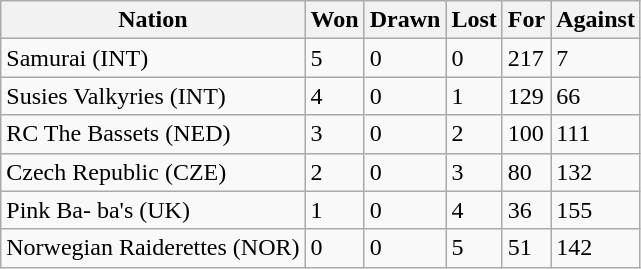<table class="wikitable">
<tr>
<th>Nation</th>
<th>Won</th>
<th>Drawn</th>
<th>Lost</th>
<th>For</th>
<th>Against</th>
</tr>
<tr>
<td>Samurai (INT)</td>
<td>5</td>
<td>0</td>
<td>0</td>
<td>217</td>
<td>7</td>
</tr>
<tr>
<td>Susies Valkyries (INT)</td>
<td>4</td>
<td>0</td>
<td>1</td>
<td>129</td>
<td>66</td>
</tr>
<tr>
<td>RC The Bassets (NED)</td>
<td>3</td>
<td>0</td>
<td>2</td>
<td>100</td>
<td>111</td>
</tr>
<tr>
<td>Czech Republic (CZE)</td>
<td>2</td>
<td>0</td>
<td>3</td>
<td>80</td>
<td>132</td>
</tr>
<tr>
<td>Pink Ba- ba's (UK)</td>
<td>1</td>
<td>0</td>
<td>4</td>
<td>36</td>
<td>155</td>
</tr>
<tr>
<td>Norwegian Raiderettes (NOR)</td>
<td>0</td>
<td>0</td>
<td>5</td>
<td>51</td>
<td>142</td>
</tr>
</table>
